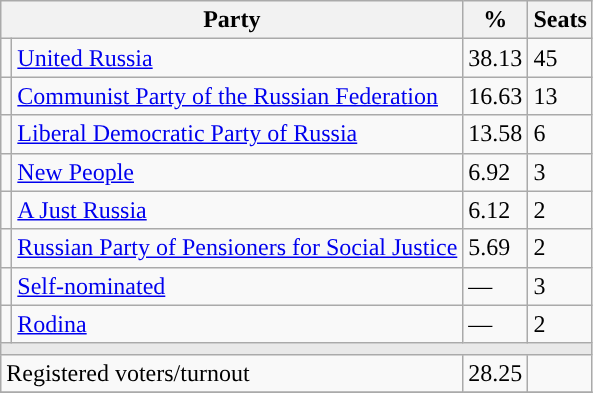<table class="wikitable">
<tr>
<th colspan=2>Party</th>
<th>%</th>
<th>Seats</th>
</tr>
<tr>
<td style="background:"></td>
<td><a href='#'>United Russia</a></td>
<td>38.13</td>
<td>45</td>
</tr>
<tr>
<td style="background:"></td>
<td><a href='#'>Communist Party of the Russian Federation</a></td>
<td>16.63</td>
<td>13</td>
</tr>
<tr>
<td style="background:"></td>
<td><a href='#'>Liberal Democratic Party of Russia</a></td>
<td>13.58</td>
<td>6</td>
</tr>
<tr>
<td style="background:"></td>
<td><a href='#'>New People</a></td>
<td>6.92</td>
<td>3</td>
</tr>
<tr>
<td style="background:"></td>
<td><a href='#'>A Just Russia</a></td>
<td>6.12</td>
<td>2</td>
</tr>
<tr>
<td style="background:"></td>
<td><a href='#'>Russian Party of Pensioners for Social Justice</a></td>
<td>5.69</td>
<td>2</td>
</tr>
<tr>
<td style="background:"></td>
<td><a href='#'>Self-nominated</a></td>
<td>—</td>
<td>3</td>
</tr>
<tr>
<td style="background:"></td>
<td><a href='#'>Rodina</a></td>
<td>—</td>
<td>2</td>
</tr>
<tr>
<td colspan=4 style="background:#E9E9E9;"></td>
</tr>
<tr>
<td align=left colspan=2>Registered voters/turnout</td>
<td>28.25</td>
<td></td>
</tr>
<tr>
</tr>
</table>
